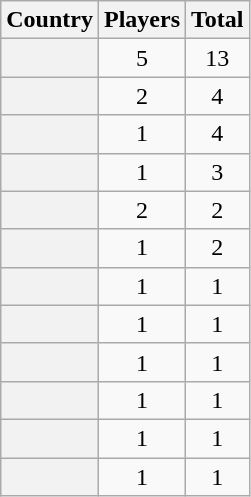<table class="sortable plainrowheaders wikitable">
<tr>
<th scope="col">Country</th>
<th scope="col">Players</th>
<th scope="col">Total</th>
</tr>
<tr>
<th scope="row"></th>
<td style="text-align: center">5</td>
<td style="text-align: center">13</td>
</tr>
<tr>
<th scope="row"></th>
<td style="text-align: center">2</td>
<td style="text-align: center">4</td>
</tr>
<tr>
<th scope="row"></th>
<td style="text-align: center">1</td>
<td style="text-align: center">4</td>
</tr>
<tr>
<th scope="row"></th>
<td style="text-align: center">1</td>
<td style="text-align: center">3</td>
</tr>
<tr>
<th scope="row"></th>
<td style="text-align: center">2</td>
<td style="text-align: center">2</td>
</tr>
<tr>
<th scope="row"></th>
<td style="text-align: center">1</td>
<td style="text-align: center">2</td>
</tr>
<tr>
<th scope="row"></th>
<td style="text-align: center">1</td>
<td style="text-align: center">1</td>
</tr>
<tr>
<th scope="row"></th>
<td style="text-align: center">1</td>
<td style="text-align: center">1</td>
</tr>
<tr>
<th scope="row"></th>
<td style="text-align: center">1</td>
<td style="text-align: center">1</td>
</tr>
<tr>
<th scope="row"></th>
<td style="text-align: center">1</td>
<td style="text-align: center">1</td>
</tr>
<tr>
<th scope="row"></th>
<td style="text-align: center">1</td>
<td style="text-align: center">1</td>
</tr>
<tr>
<th scope="row"></th>
<td style="text-align: center">1</td>
<td style="text-align: center">1</td>
</tr>
</table>
